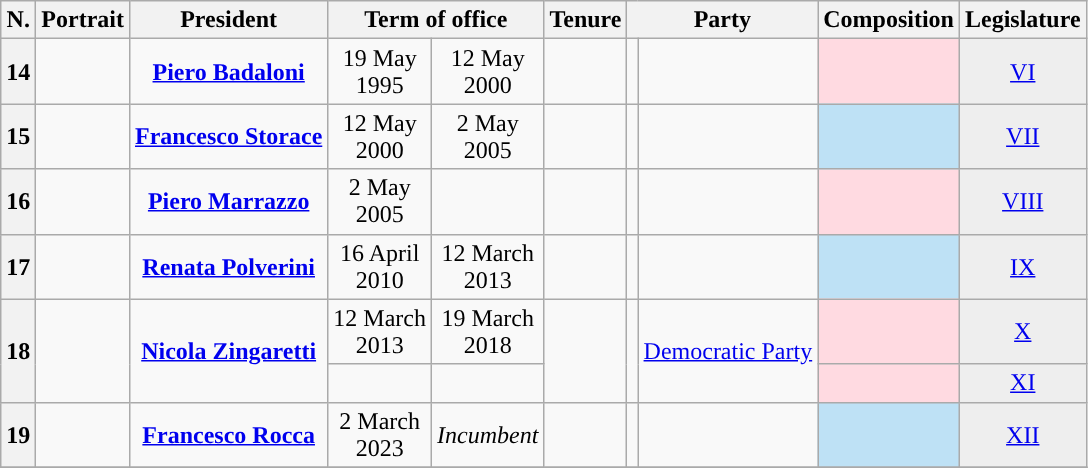<table class=wikitable style=text-align:center>
<tr>
<th>N.</th>
<th>Portrait</th>
<th>President</th>
<th colspan=2>Term of office</th>
<th>Tenure<br></th>
<th colspan=2>Party</th>
<th>Composition</th>
<th>Legislature</th>
</tr>
<tr>
<th>14</th>
<td></td>
<td><strong><a href='#'>Piero Badaloni</a></strong><br></td>
<td>19 May<br>1995</td>
<td>12 May<br>2000</td>
<td></td>
<td></td>
<td></td>
<td bgcolor=#FFDAE1></td>
<td bgcolor=#EEEEEE><a href='#'>VI<br></a></td>
</tr>
<tr>
<th>15</th>
<td></td>
<td><strong><a href='#'>Francesco Storace</a></strong><br></td>
<td>12 May<br>2000</td>
<td>2 May<br>2005</td>
<td></td>
<td></td>
<td></td>
<td bgcolor=#BEE1F5></td>
<td bgcolor=#EEEEEE><a href='#'>VII<br></a></td>
</tr>
<tr>
<th>16</th>
<td></td>
<td><strong><a href='#'>Piero Marrazzo</a></strong><br></td>
<td>2 May<br>2005</td>
<td></td>
<td></td>
<td></td>
<td></td>
<td bgcolor=#FFDAE1></td>
<td bgcolor=#EEEEEE><a href='#'>VIII<br></a></td>
</tr>
<tr>
<th>17</th>
<td></td>
<td><strong><a href='#'>Renata Polverini</a></strong><br></td>
<td>16 April<br>2010</td>
<td>12 March<br>2013</td>
<td></td>
<td></td>
<td></td>
<td bgcolor=#BEE1F5></td>
<td bgcolor=#EEEEEE><a href='#'>IX<br></a></td>
</tr>
<tr>
<th rowspan=2>18</th>
<td rowspan=2></td>
<td rowspan=2><strong><a href='#'>Nicola Zingaretti</a></strong><br></td>
<td>12 March<br>2013</td>
<td>19 March<br>2018</td>
<td rowspan=2></td>
<td rowspan=2></td>
<td rowspan=2><a href='#'>Democratic Party</a></td>
<td bgcolor=#FFDAE1></td>
<td bgcolor=#EEEEEE><a href='#'>X<br></a></td>
</tr>
<tr>
<td></td>
<td></td>
<td bgcolor=#FFDAE1></td>
<td bgcolor=#EEEEEE><a href='#'>XI<br></a></td>
</tr>
<tr>
<th>19</th>
<td></td>
<td><strong><a href='#'>Francesco Rocca</a></strong><br></td>
<td>2 March<br>2023</td>
<td><em>Incumbent</em></td>
<td></td>
<td></td>
<td></td>
<td bgcolor=#BEE1F5></td>
<td bgcolor=#EEEEEE><a href='#'>XII<br></a></td>
</tr>
<tr>
</tr>
</table>
